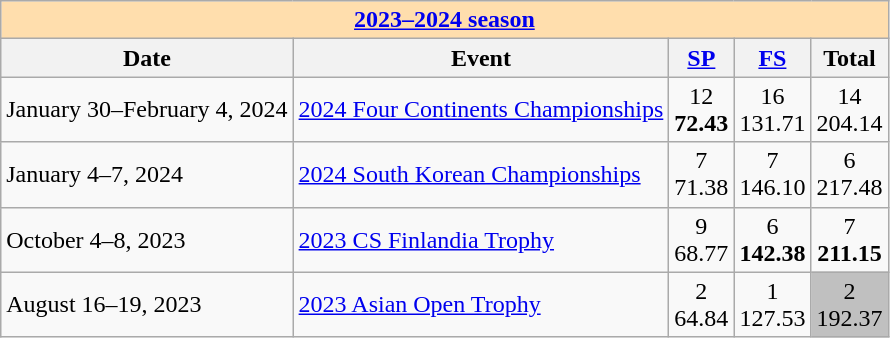<table class="wikitable">
<tr>
<td style="background-color: #ffdead; " colspan=5 align=center><a href='#'><strong>2023–2024 season</strong></a></td>
</tr>
<tr>
<th>Date</th>
<th>Event</th>
<th><a href='#'>SP</a></th>
<th><a href='#'>FS</a></th>
<th>Total</th>
</tr>
<tr>
<td>January 30–February 4, 2024</td>
<td><a href='#'>2024 Four Continents Championships</a></td>
<td align=center>12 <br> <strong>72.43</strong></td>
<td align=center>16 <br> 131.71</td>
<td align=center>14 <br> 204.14</td>
</tr>
<tr>
<td>January 4–7, 2024</td>
<td><a href='#'>2024 South Korean Championships</a></td>
<td align=center>7 <br> 71.38</td>
<td align=center>7 <br> 146.10</td>
<td align=center>6 <br> 217.48</td>
</tr>
<tr>
<td>October 4–8, 2023</td>
<td><a href='#'>2023 CS Finlandia Trophy</a></td>
<td align=center>9 <br> 68.77</td>
<td align=center>6 <br> <strong>142.38</strong></td>
<td align=center>7 <br> <strong>211.15</strong></td>
</tr>
<tr>
<td>August 16–19, 2023</td>
<td><a href='#'>2023 Asian Open Trophy</a></td>
<td align=center>2 <br> 64.84</td>
<td align=center>1 <br> 127.53</td>
<td align=center bgcolor=silver>2 <br> 192.37</td>
</tr>
</table>
